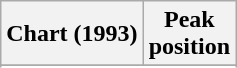<table class="wikitable">
<tr>
<th>Chart (1993)</th>
<th>Peak<br>position</th>
</tr>
<tr>
</tr>
<tr>
</tr>
</table>
